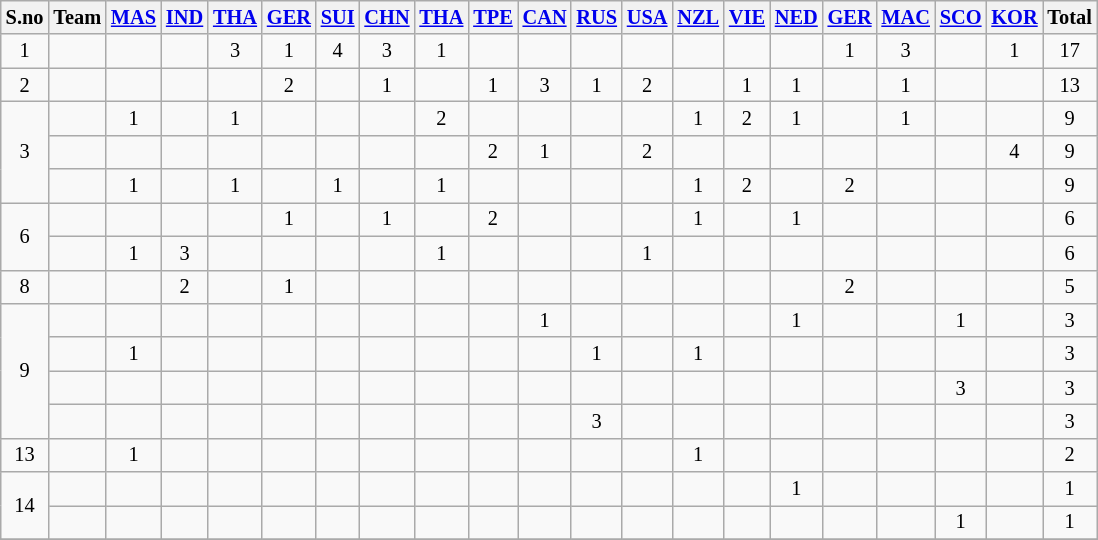<table class=wikitable style="font-size:85%; text-align:center">
<tr>
<th>S.no</th>
<th>Team</th>
<th><a href='#'>MAS</a></th>
<th><a href='#'>IND</a></th>
<th><a href='#'>THA</a></th>
<th><a href='#'>GER</a></th>
<th><a href='#'>SUI</a></th>
<th><a href='#'>CHN</a></th>
<th><a href='#'>THA</a></th>
<th><a href='#'>TPE</a></th>
<th><a href='#'>CAN</a></th>
<th><a href='#'>RUS</a></th>
<th><a href='#'>USA</a></th>
<th><a href='#'>NZL</a></th>
<th><a href='#'>VIE</a></th>
<th><a href='#'>NED</a></th>
<th><a href='#'>GER</a></th>
<th><a href='#'>MAC</a></th>
<th><a href='#'>SCO</a></th>
<th><a href='#'>KOR</a></th>
<th>Total</th>
</tr>
<tr>
<td rowspan=1>1</td>
<td align=left></td>
<td></td>
<td></td>
<td>3</td>
<td>1</td>
<td>4</td>
<td>3</td>
<td>1</td>
<td></td>
<td></td>
<td></td>
<td></td>
<td></td>
<td></td>
<td></td>
<td>1</td>
<td>3</td>
<td></td>
<td>1</td>
<td>17</td>
</tr>
<tr>
<td rowspan=1>2</td>
<td align=left></td>
<td></td>
<td></td>
<td></td>
<td>2</td>
<td></td>
<td>1</td>
<td></td>
<td>1</td>
<td>3</td>
<td>1</td>
<td>2</td>
<td></td>
<td>1</td>
<td>1</td>
<td></td>
<td>1</td>
<td></td>
<td></td>
<td>13</td>
</tr>
<tr>
<td rowspan=3>3</td>
<td align=left></td>
<td>1</td>
<td></td>
<td>1</td>
<td></td>
<td></td>
<td></td>
<td>2</td>
<td></td>
<td></td>
<td></td>
<td></td>
<td>1</td>
<td>2</td>
<td>1</td>
<td></td>
<td>1</td>
<td></td>
<td></td>
<td>9</td>
</tr>
<tr>
<td align=left></td>
<td></td>
<td></td>
<td></td>
<td></td>
<td></td>
<td></td>
<td></td>
<td>2</td>
<td>1</td>
<td></td>
<td>2</td>
<td></td>
<td></td>
<td></td>
<td></td>
<td></td>
<td></td>
<td>4</td>
<td>9</td>
</tr>
<tr>
<td align=left></td>
<td>1</td>
<td></td>
<td>1</td>
<td></td>
<td>1</td>
<td></td>
<td>1</td>
<td></td>
<td></td>
<td></td>
<td></td>
<td>1</td>
<td>2</td>
<td></td>
<td>2</td>
<td></td>
<td></td>
<td></td>
<td>9</td>
</tr>
<tr>
<td rowspan=2>6</td>
<td align=left></td>
<td></td>
<td></td>
<td></td>
<td>1</td>
<td></td>
<td>1</td>
<td></td>
<td>2</td>
<td></td>
<td></td>
<td></td>
<td>1</td>
<td></td>
<td>1</td>
<td></td>
<td></td>
<td></td>
<td></td>
<td>6</td>
</tr>
<tr>
<td align=left></td>
<td>1</td>
<td>3</td>
<td></td>
<td></td>
<td></td>
<td></td>
<td>1</td>
<td></td>
<td></td>
<td></td>
<td>1</td>
<td></td>
<td></td>
<td></td>
<td></td>
<td></td>
<td></td>
<td></td>
<td>6</td>
</tr>
<tr>
<td rowspan=1>8</td>
<td align=left></td>
<td></td>
<td>2</td>
<td></td>
<td>1</td>
<td></td>
<td></td>
<td></td>
<td></td>
<td></td>
<td></td>
<td></td>
<td></td>
<td></td>
<td></td>
<td>2</td>
<td></td>
<td></td>
<td></td>
<td>5</td>
</tr>
<tr>
<td rowspan=4>9</td>
<td align=left></td>
<td></td>
<td></td>
<td></td>
<td></td>
<td></td>
<td></td>
<td></td>
<td></td>
<td>1</td>
<td></td>
<td></td>
<td></td>
<td></td>
<td>1</td>
<td></td>
<td></td>
<td>1</td>
<td></td>
<td>3</td>
</tr>
<tr>
<td align=left></td>
<td>1</td>
<td></td>
<td></td>
<td></td>
<td></td>
<td></td>
<td></td>
<td></td>
<td></td>
<td>1</td>
<td></td>
<td>1</td>
<td></td>
<td></td>
<td></td>
<td></td>
<td></td>
<td></td>
<td>3</td>
</tr>
<tr>
<td align=left></td>
<td></td>
<td></td>
<td></td>
<td></td>
<td></td>
<td></td>
<td></td>
<td></td>
<td></td>
<td></td>
<td></td>
<td></td>
<td></td>
<td></td>
<td></td>
<td></td>
<td>3</td>
<td></td>
<td>3</td>
</tr>
<tr>
<td align=left></td>
<td></td>
<td></td>
<td></td>
<td></td>
<td></td>
<td></td>
<td></td>
<td></td>
<td></td>
<td>3</td>
<td></td>
<td></td>
<td></td>
<td></td>
<td></td>
<td></td>
<td></td>
<td></td>
<td>3</td>
</tr>
<tr>
<td rowspan=1>13</td>
<td align=left></td>
<td>1</td>
<td></td>
<td></td>
<td></td>
<td></td>
<td></td>
<td></td>
<td></td>
<td></td>
<td></td>
<td></td>
<td>1</td>
<td></td>
<td></td>
<td></td>
<td></td>
<td></td>
<td></td>
<td>2</td>
</tr>
<tr>
<td rowspan=2>14</td>
<td align=left></td>
<td></td>
<td></td>
<td></td>
<td></td>
<td></td>
<td></td>
<td></td>
<td></td>
<td></td>
<td></td>
<td></td>
<td></td>
<td></td>
<td>1</td>
<td></td>
<td></td>
<td></td>
<td></td>
<td>1</td>
</tr>
<tr>
<td align=left></td>
<td></td>
<td></td>
<td></td>
<td></td>
<td></td>
<td></td>
<td></td>
<td></td>
<td></td>
<td></td>
<td></td>
<td></td>
<td></td>
<td></td>
<td></td>
<td></td>
<td>1</td>
<td></td>
<td>1</td>
</tr>
<tr>
</tr>
</table>
